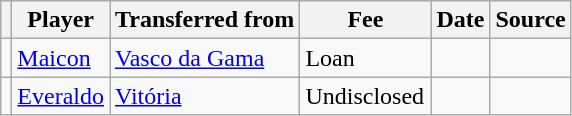<table class="wikitable plainrowheaders sortable">
<tr>
<th></th>
<th scope="col">Player</th>
<th>Transferred from</th>
<th style="width: 80px;">Fee</th>
<th scope="col">Date</th>
<th scope="col">Source</th>
</tr>
<tr>
<td align="center"></td>
<td> <a href='#'>Maicon</a></td>
<td> <a href='#'>Vasco da Gama</a></td>
<td>Loan</td>
<td></td>
<td></td>
</tr>
<tr>
<td align="center"></td>
<td> <a href='#'>Everaldo</a></td>
<td> <a href='#'>Vitória</a></td>
<td>Undisclosed</td>
<td></td>
<td></td>
</tr>
</table>
